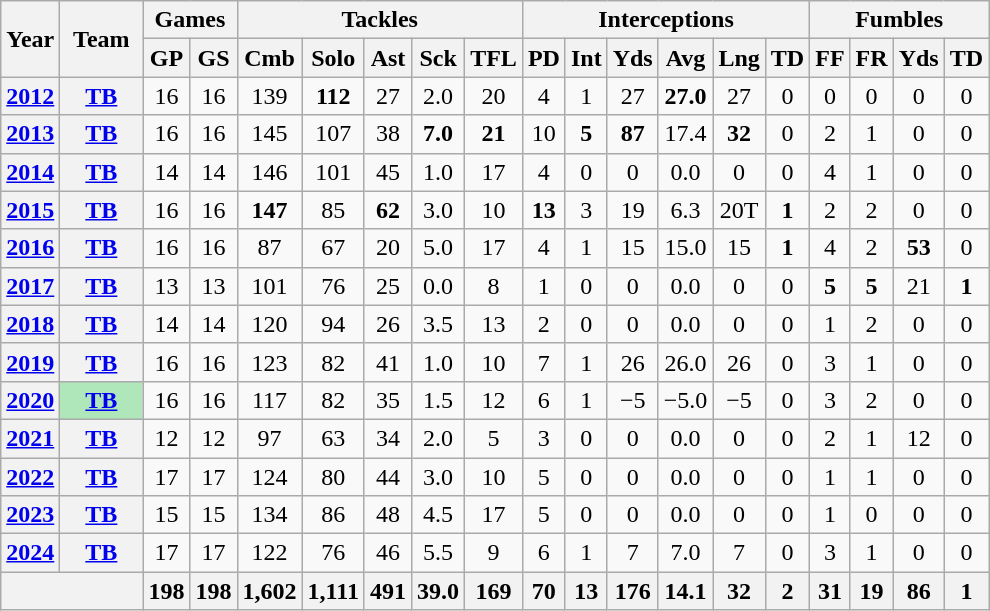<table class="wikitable" style="text-align: center;">
<tr>
<th rowspan="2">Year</th>
<th rowspan="2">Team</th>
<th colspan="2">Games</th>
<th colspan="5">Tackles</th>
<th colspan="6">Interceptions</th>
<th colspan="4">Fumbles</th>
</tr>
<tr>
<th>GP</th>
<th>GS</th>
<th>Cmb</th>
<th>Solo</th>
<th>Ast</th>
<th>Sck</th>
<th>TFL</th>
<th>PD</th>
<th>Int</th>
<th>Yds</th>
<th>Avg</th>
<th>Lng</th>
<th>TD</th>
<th>FF</th>
<th>FR</th>
<th>Yds</th>
<th>TD</th>
</tr>
<tr>
<th><a href='#'>2012</a></th>
<th><a href='#'>TB</a></th>
<td>16</td>
<td>16</td>
<td>139</td>
<td><strong>112</strong></td>
<td>27</td>
<td>2.0</td>
<td>20</td>
<td>4</td>
<td>1</td>
<td>27</td>
<td><strong>27.0</strong></td>
<td>27</td>
<td>0</td>
<td>0</td>
<td>0</td>
<td>0</td>
<td>0</td>
</tr>
<tr>
<th><a href='#'>2013</a></th>
<th><a href='#'>TB</a></th>
<td>16</td>
<td>16</td>
<td>145</td>
<td>107</td>
<td>38</td>
<td><strong>7.0</strong></td>
<td><strong>21</strong></td>
<td>10</td>
<td><strong>5</strong></td>
<td><strong>87</strong></td>
<td>17.4</td>
<td><strong>32</strong></td>
<td>0</td>
<td>2</td>
<td>1</td>
<td>0</td>
<td>0</td>
</tr>
<tr>
<th><a href='#'>2014</a></th>
<th><a href='#'>TB</a></th>
<td>14</td>
<td>14</td>
<td>146</td>
<td>101</td>
<td>45</td>
<td>1.0</td>
<td>17</td>
<td>4</td>
<td>0</td>
<td>0</td>
<td>0.0</td>
<td>0</td>
<td>0</td>
<td>4</td>
<td>1</td>
<td>0</td>
<td>0</td>
</tr>
<tr>
<th><a href='#'>2015</a></th>
<th><a href='#'>TB</a></th>
<td>16</td>
<td>16</td>
<td><strong>147</strong></td>
<td>85</td>
<td><strong>62</strong></td>
<td>3.0</td>
<td>10</td>
<td><strong>13</strong></td>
<td>3</td>
<td>19</td>
<td>6.3</td>
<td>20T</td>
<td><strong>1</strong></td>
<td>2</td>
<td>2</td>
<td>0</td>
<td>0</td>
</tr>
<tr>
<th><a href='#'>2016</a></th>
<th><a href='#'>TB</a></th>
<td>16</td>
<td>16</td>
<td>87</td>
<td>67</td>
<td>20</td>
<td>5.0</td>
<td>17</td>
<td>4</td>
<td>1</td>
<td>15</td>
<td>15.0</td>
<td>15</td>
<td><strong>1</strong></td>
<td>4</td>
<td>2</td>
<td><strong>53</strong></td>
<td>0</td>
</tr>
<tr>
<th><a href='#'>2017</a></th>
<th><a href='#'>TB</a></th>
<td>13</td>
<td>13</td>
<td>101</td>
<td>76</td>
<td>25</td>
<td>0.0</td>
<td>8</td>
<td>1</td>
<td>0</td>
<td>0</td>
<td>0.0</td>
<td>0</td>
<td>0</td>
<td><strong>5</strong></td>
<td><strong>5</strong></td>
<td>21</td>
<td><strong>1</strong></td>
</tr>
<tr>
<th><a href='#'>2018</a></th>
<th><a href='#'>TB</a></th>
<td>14</td>
<td>14</td>
<td>120</td>
<td>94</td>
<td>26</td>
<td>3.5</td>
<td>13</td>
<td>2</td>
<td>0</td>
<td>0</td>
<td>0.0</td>
<td>0</td>
<td>0</td>
<td>1</td>
<td>2</td>
<td>0</td>
<td>0</td>
</tr>
<tr>
<th><a href='#'>2019</a></th>
<th><a href='#'>TB</a></th>
<td>16</td>
<td>16</td>
<td>123</td>
<td>82</td>
<td>41</td>
<td>1.0</td>
<td>10</td>
<td>7</td>
<td>1</td>
<td>26</td>
<td>26.0</td>
<td>26</td>
<td>0</td>
<td>3</td>
<td>1</td>
<td>0</td>
<td>0</td>
</tr>
<tr>
<th><a href='#'>2020</a></th>
<th style="background:#afe6ba; width:3em;"><a href='#'>TB</a></th>
<td>16</td>
<td>16</td>
<td>117</td>
<td>82</td>
<td>35</td>
<td>1.5</td>
<td>12</td>
<td>6</td>
<td>1</td>
<td>−5</td>
<td>−5.0</td>
<td>−5</td>
<td>0</td>
<td>3</td>
<td>2</td>
<td>0</td>
<td>0</td>
</tr>
<tr>
<th><a href='#'>2021</a></th>
<th><a href='#'>TB</a></th>
<td>12</td>
<td>12</td>
<td>97</td>
<td>63</td>
<td>34</td>
<td>2.0</td>
<td>5</td>
<td>3</td>
<td>0</td>
<td>0</td>
<td>0.0</td>
<td>0</td>
<td>0</td>
<td>2</td>
<td>1</td>
<td>12</td>
<td>0</td>
</tr>
<tr>
<th><a href='#'>2022</a></th>
<th><a href='#'>TB</a></th>
<td>17</td>
<td>17</td>
<td>124</td>
<td>80</td>
<td>44</td>
<td>3.0</td>
<td>10</td>
<td>5</td>
<td>0</td>
<td>0</td>
<td>0.0</td>
<td>0</td>
<td>0</td>
<td>1</td>
<td>1</td>
<td>0</td>
<td>0</td>
</tr>
<tr>
<th><a href='#'>2023</a></th>
<th><a href='#'>TB</a></th>
<td>15</td>
<td>15</td>
<td>134</td>
<td>86</td>
<td>48</td>
<td>4.5</td>
<td>17</td>
<td>5</td>
<td>0</td>
<td>0</td>
<td>0.0</td>
<td>0</td>
<td>0</td>
<td>1</td>
<td>0</td>
<td>0</td>
<td>0</td>
</tr>
<tr>
<th><a href='#'>2024</a></th>
<th><a href='#'>TB</a></th>
<td>17</td>
<td>17</td>
<td>122</td>
<td>76</td>
<td>46</td>
<td>5.5</td>
<td>9</td>
<td>6</td>
<td>1</td>
<td>7</td>
<td>7.0</td>
<td>7</td>
<td>0</td>
<td>3</td>
<td>1</td>
<td>0</td>
<td>0</td>
</tr>
<tr>
<th colspan="2"></th>
<th>198</th>
<th>198</th>
<th>1,602</th>
<th>1,111</th>
<th>491</th>
<th>39.0</th>
<th>169</th>
<th>70</th>
<th>13</th>
<th>176</th>
<th>14.1</th>
<th>32</th>
<th>2</th>
<th>31</th>
<th>19</th>
<th>86</th>
<th>1</th>
</tr>
</table>
